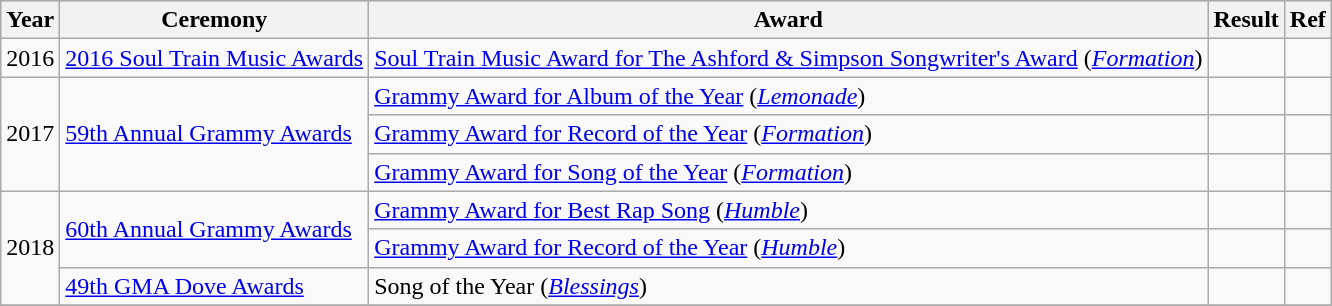<table class="wikitable">
<tr style="background:#ccc; text-align:center;">
<th scope="col">Year</th>
<th scope="col">Ceremony</th>
<th scope="col">Award</th>
<th scope="col">Result</th>
<th>Ref</th>
</tr>
<tr>
<td>2016</td>
<td><a href='#'>2016 Soul Train Music Awards</a></td>
<td><a href='#'>Soul Train Music Award for The Ashford & Simpson Songwriter's Award</a> (<em><a href='#'>Formation</a></em>)</td>
<td></td>
<td style="text-align:center;"></td>
</tr>
<tr>
<td rowspan="3">2017</td>
<td rowspan="3"><a href='#'>59th Annual Grammy Awards</a></td>
<td><a href='#'>Grammy Award for Album of the Year</a> (<em><a href='#'>Lemonade</a></em>)</td>
<td></td>
<td style="text-align:center;"></td>
</tr>
<tr>
<td><a href='#'>Grammy Award for Record of the Year</a> (<em><a href='#'>Formation</a></em>)</td>
<td></td>
<td style="text-align:center;"></td>
</tr>
<tr>
<td><a href='#'>Grammy Award for Song of the Year</a> (<em><a href='#'>Formation</a></em>)</td>
<td></td>
<td style="text-align:center;"></td>
</tr>
<tr>
<td rowspan="3">2018</td>
<td rowspan="2"><a href='#'>60th Annual Grammy Awards</a></td>
<td><a href='#'>Grammy Award for Best Rap Song</a> (<em><a href='#'>Humble</a></em>)</td>
<td></td>
<td style="text-align:center;"></td>
</tr>
<tr>
<td><a href='#'>Grammy Award for Record of the Year</a> (<em><a href='#'>Humble</a></em>)</td>
<td></td>
<td style="text-align:center;"></td>
</tr>
<tr>
<td><a href='#'>49th GMA Dove Awards</a></td>
<td>Song of the Year (<em><a href='#'>Blessings</a></em>)</td>
<td></td>
<td style="text-align:center;"></td>
</tr>
<tr>
</tr>
</table>
